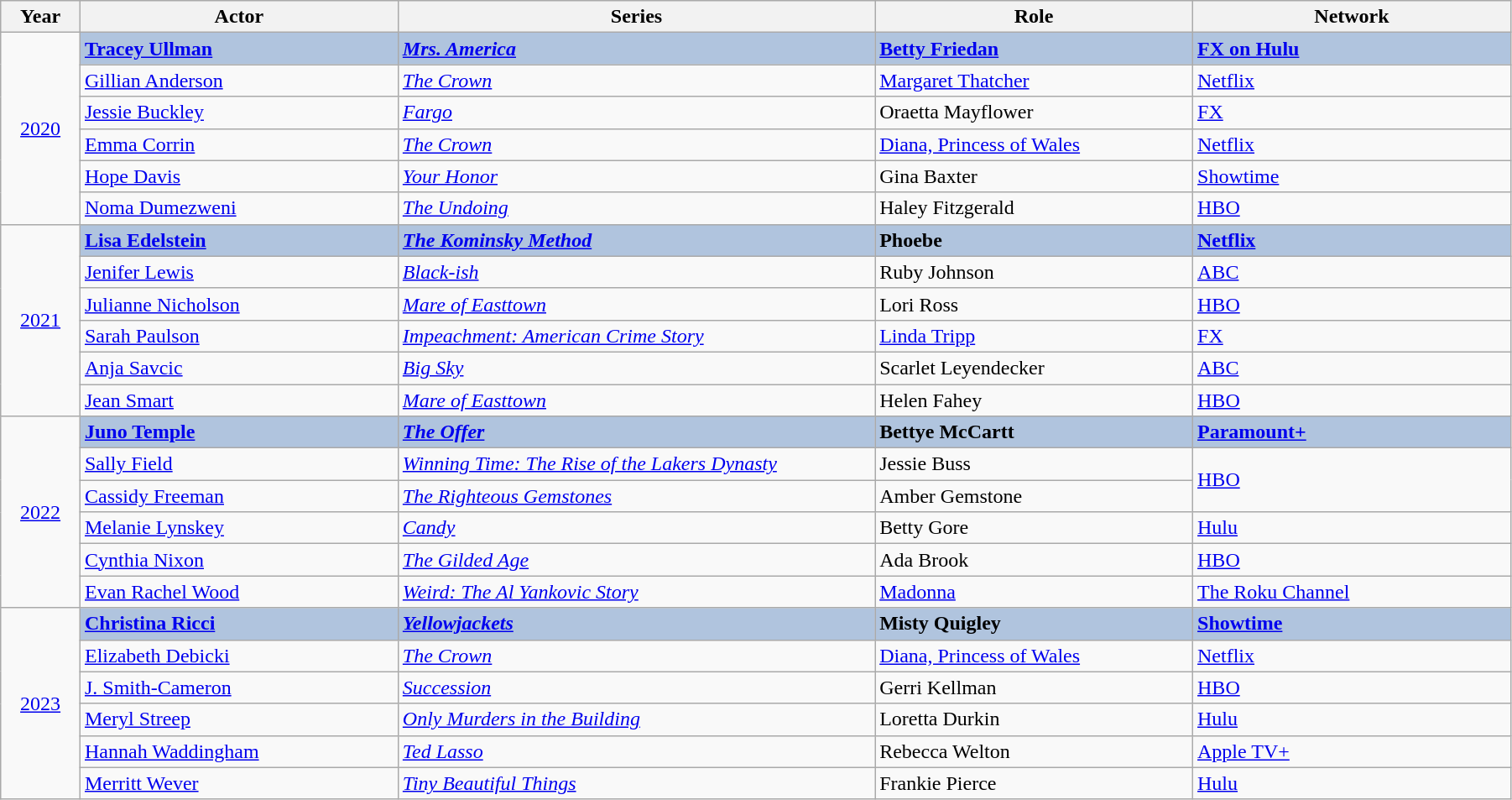<table class="wikitable" width="95%" cellpadding="5">
<tr>
<th width="5%">Year</th>
<th width="20%">Actor</th>
<th width="30%">Series</th>
<th width="20%">Role</th>
<th width="20%">Network</th>
</tr>
<tr>
<td rowspan="6" style="text-align:center;"><a href='#'>2020</a><br></td>
<td style="background:#B0C4DE;"><strong><a href='#'>Tracey Ullman</a></strong></td>
<td style="background:#B0C4DE;"><strong><em><a href='#'>Mrs. America</a></em></strong></td>
<td style="background:#B0C4DE;"><strong><a href='#'>Betty Friedan</a></strong></td>
<td style="background:#B0C4DE;"><strong><a href='#'>FX on Hulu</a></strong></td>
</tr>
<tr>
<td><a href='#'>Gillian Anderson</a></td>
<td><em><a href='#'>The Crown</a></em></td>
<td><a href='#'>Margaret Thatcher</a></td>
<td><a href='#'>Netflix</a></td>
</tr>
<tr>
<td><a href='#'>Jessie Buckley</a></td>
<td><em><a href='#'>Fargo</a></em></td>
<td>Oraetta Mayflower</td>
<td><a href='#'>FX</a></td>
</tr>
<tr>
<td><a href='#'>Emma Corrin</a></td>
<td><em><a href='#'>The Crown</a></em></td>
<td><a href='#'>Diana, Princess of Wales</a></td>
<td><a href='#'>Netflix</a></td>
</tr>
<tr>
<td><a href='#'>Hope Davis</a></td>
<td><em><a href='#'>Your Honor</a></em></td>
<td>Gina Baxter</td>
<td><a href='#'>Showtime</a></td>
</tr>
<tr>
<td><a href='#'>Noma Dumezweni</a></td>
<td><em><a href='#'>The Undoing</a></em></td>
<td>Haley Fitzgerald</td>
<td><a href='#'>HBO</a></td>
</tr>
<tr>
<td rowspan="6" style="text-align:center;"><a href='#'>2021</a></td>
<td style="background:#B0C4DE;"><strong><a href='#'>Lisa Edelstein</a></strong></td>
<td style="background:#B0C4DE;"><strong><em><a href='#'>The Kominsky Method</a></em></strong></td>
<td style="background:#B0C4DE;"><strong>Phoebe</strong></td>
<td style="background:#B0C4DE;"><strong><a href='#'>Netflix</a></strong></td>
</tr>
<tr>
<td><a href='#'>Jenifer Lewis</a></td>
<td><em><a href='#'>Black-ish</a></em></td>
<td>Ruby Johnson</td>
<td><a href='#'>ABC</a></td>
</tr>
<tr>
<td><a href='#'>Julianne Nicholson</a></td>
<td><em><a href='#'>Mare of Easttown</a></em></td>
<td>Lori Ross</td>
<td><a href='#'>HBO</a></td>
</tr>
<tr>
<td><a href='#'>Sarah Paulson</a></td>
<td><em><a href='#'>Impeachment: American Crime Story</a></em></td>
<td><a href='#'>Linda Tripp</a></td>
<td><a href='#'>FX</a></td>
</tr>
<tr>
<td><a href='#'>Anja Savcic</a></td>
<td><em><a href='#'>Big Sky</a></em></td>
<td>Scarlet Leyendecker</td>
<td><a href='#'>ABC</a></td>
</tr>
<tr>
<td><a href='#'>Jean Smart</a></td>
<td><em><a href='#'>Mare of Easttown</a></em></td>
<td>Helen Fahey</td>
<td><a href='#'>HBO</a></td>
</tr>
<tr>
<td rowspan="6" style="text-align:center;"><a href='#'>2022</a><br></td>
<td style="background:#B0C4DE;"><strong><a href='#'>Juno Temple</a></strong></td>
<td style="background:#B0C4DE;"><strong><em><a href='#'>The Offer</a></em></strong></td>
<td style="background:#B0C4DE;"><strong>Bettye McCartt</strong></td>
<td style="background:#B0C4DE;"><strong><a href='#'>Paramount+</a></strong></td>
</tr>
<tr>
<td><a href='#'>Sally Field</a></td>
<td><em><a href='#'>Winning Time: The Rise of the Lakers Dynasty</a></em></td>
<td>Jessie Buss</td>
<td rowspan="2"><a href='#'>HBO</a></td>
</tr>
<tr>
<td><a href='#'>Cassidy Freeman</a></td>
<td><em><a href='#'>The Righteous Gemstones</a></em></td>
<td>Amber Gemstone</td>
</tr>
<tr>
<td><a href='#'>Melanie Lynskey</a></td>
<td><em><a href='#'>Candy</a></em></td>
<td>Betty Gore</td>
<td><a href='#'>Hulu</a></td>
</tr>
<tr>
<td><a href='#'>Cynthia Nixon</a></td>
<td><em><a href='#'>The Gilded Age</a></em></td>
<td>Ada Brook</td>
<td><a href='#'>HBO</a></td>
</tr>
<tr>
<td><a href='#'>Evan Rachel Wood</a></td>
<td><em><a href='#'>Weird: The Al Yankovic Story</a></em></td>
<td><a href='#'>Madonna</a></td>
<td><a href='#'>The Roku Channel</a></td>
</tr>
<tr>
<td rowspan="6" style="text-align:center;"><a href='#'>2023</a><br></td>
<td style="background:#B0C4DE;"><strong><a href='#'>Christina Ricci</a></strong></td>
<td style="background:#B0C4DE;"><strong><em><a href='#'>Yellowjackets</a></em></strong></td>
<td style="background:#B0C4DE;"><strong>Misty Quigley</strong></td>
<td style="background:#B0C4DE;"><strong><a href='#'>Showtime</a></strong></td>
</tr>
<tr>
<td><a href='#'>Elizabeth Debicki</a></td>
<td><em><a href='#'>The Crown</a></em></td>
<td><a href='#'>Diana, Princess of Wales</a></td>
<td><a href='#'>Netflix</a></td>
</tr>
<tr>
<td><a href='#'>J. Smith-Cameron</a></td>
<td><em><a href='#'>Succession</a></em></td>
<td>Gerri Kellman</td>
<td><a href='#'>HBO</a></td>
</tr>
<tr>
<td><a href='#'>Meryl Streep</a></td>
<td><em><a href='#'>Only Murders in the Building</a></em></td>
<td>Loretta Durkin</td>
<td><a href='#'>Hulu</a></td>
</tr>
<tr>
<td><a href='#'>Hannah Waddingham</a></td>
<td><em><a href='#'>Ted Lasso</a></em></td>
<td>Rebecca Welton</td>
<td><a href='#'>Apple TV+</a></td>
</tr>
<tr>
<td><a href='#'>Merritt Wever</a></td>
<td><em><a href='#'>Tiny Beautiful Things</a></em></td>
<td>Frankie Pierce</td>
<td><a href='#'>Hulu</a></td>
</tr>
</table>
